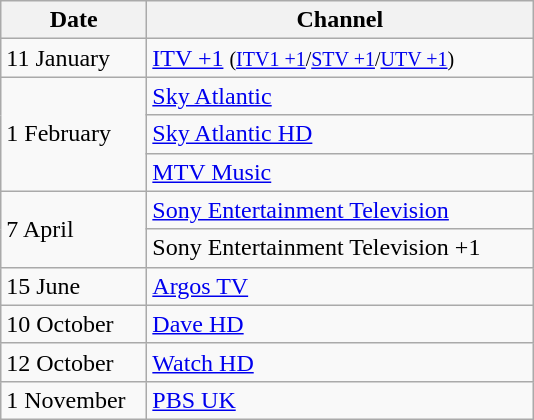<table class="wikitable">
<tr>
<th width=90>Date</th>
<th width=250>Channel</th>
</tr>
<tr>
<td>11 January</td>
<td><a href='#'>ITV +1</a> <small>(<a href='#'>ITV1 +1</a>/<a href='#'>STV +1</a>/<a href='#'>UTV +1</a>)</small></td>
</tr>
<tr>
<td rowspan=3>1 February</td>
<td><a href='#'>Sky Atlantic</a></td>
</tr>
<tr>
<td><a href='#'>Sky Atlantic HD</a></td>
</tr>
<tr>
<td><a href='#'>MTV Music</a></td>
</tr>
<tr>
<td rowspan=2>7 April</td>
<td><a href='#'>Sony Entertainment Television</a></td>
</tr>
<tr>
<td>Sony Entertainment Television +1</td>
</tr>
<tr>
<td>15 June</td>
<td><a href='#'>Argos TV</a></td>
</tr>
<tr>
<td>10 October</td>
<td><a href='#'>Dave HD</a></td>
</tr>
<tr>
<td>12 October</td>
<td><a href='#'>Watch HD</a></td>
</tr>
<tr>
<td>1 November</td>
<td><a href='#'>PBS UK</a></td>
</tr>
</table>
